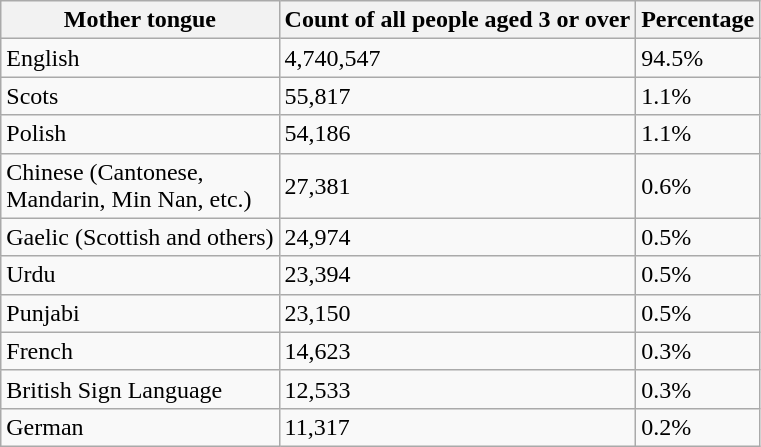<table class="wikitable">
<tr>
<th>Mother tongue</th>
<th>Count of all people aged 3 or over</th>
<th>Percentage</th>
</tr>
<tr>
<td>English</td>
<td>4,740,547</td>
<td>94.5%</td>
</tr>
<tr>
<td>Scots</td>
<td>55,817</td>
<td>1.1%</td>
</tr>
<tr>
<td>Polish</td>
<td>54,186</td>
<td>1.1%</td>
</tr>
<tr>
<td>Chinese (Cantonese,<br>Mandarin, Min Nan, etc.)</td>
<td>27,381</td>
<td>0.6%</td>
</tr>
<tr>
<td>Gaelic (Scottish and others)</td>
<td>24,974</td>
<td>0.5%</td>
</tr>
<tr>
<td>Urdu</td>
<td>23,394</td>
<td>0.5%</td>
</tr>
<tr>
<td>Punjabi</td>
<td>23,150</td>
<td>0.5%</td>
</tr>
<tr>
<td>French</td>
<td>14,623</td>
<td>0.3%</td>
</tr>
<tr>
<td>British Sign Language</td>
<td>12,533</td>
<td>0.3%</td>
</tr>
<tr>
<td>German</td>
<td>11,317</td>
<td>0.2%</td>
</tr>
</table>
